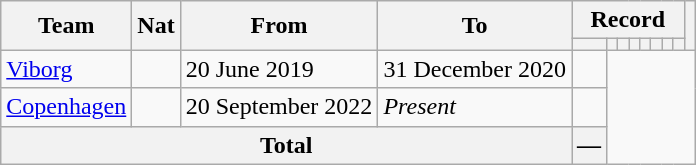<table class="wikitable" style="text-align: center">
<tr>
<th rowspan="2">Team</th>
<th rowspan="2">Nat</th>
<th rowspan="2">From</th>
<th rowspan="2">To</th>
<th colspan="8">Record</th>
<th rowspan=2></th>
</tr>
<tr>
<th></th>
<th></th>
<th></th>
<th></th>
<th></th>
<th></th>
<th></th>
<th></th>
</tr>
<tr>
<td align=left><a href='#'>Viborg</a></td>
<td></td>
<td align=left>20 June 2019</td>
<td align=left>31 December 2020<br></td>
<td></td>
</tr>
<tr>
<td align=left><a href='#'>Copenhagen</a></td>
<td></td>
<td align=left>20 September 2022</td>
<td align=left><em>Present</em><br></td>
<td></td>
</tr>
<tr>
<th colspan="4">Total<br></th>
<th>—</th>
</tr>
</table>
